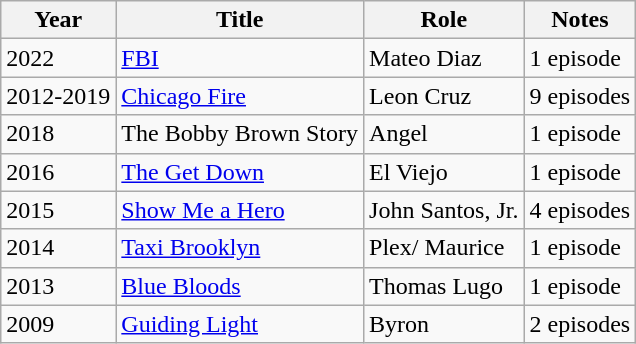<table class="wikitable">
<tr>
<th>Year</th>
<th>Title</th>
<th>Role</th>
<th>Notes</th>
</tr>
<tr>
<td>2022</td>
<td><a href='#'>FBI</a></td>
<td>Mateo Diaz</td>
<td>1 episode</td>
</tr>
<tr>
<td>2012-2019</td>
<td><a href='#'>Chicago Fire</a></td>
<td>Leon Cruz</td>
<td>9 episodes</td>
</tr>
<tr>
<td>2018</td>
<td>The Bobby Brown Story</td>
<td>Angel</td>
<td>1 episode</td>
</tr>
<tr>
<td>2016</td>
<td><a href='#'>The Get Down</a></td>
<td>El Viejo</td>
<td>1 episode</td>
</tr>
<tr>
<td>2015</td>
<td><a href='#'>Show Me a Hero</a></td>
<td>John Santos, Jr.</td>
<td>4 episodes</td>
</tr>
<tr>
<td>2014</td>
<td><a href='#'>Taxi Brooklyn</a></td>
<td>Plex/ Maurice</td>
<td>1 episode</td>
</tr>
<tr>
<td>2013</td>
<td><a href='#'>Blue Bloods</a></td>
<td>Thomas Lugo</td>
<td>1 episode</td>
</tr>
<tr>
<td>2009</td>
<td><a href='#'>Guiding Light</a></td>
<td>Byron</td>
<td>2 episodes</td>
</tr>
</table>
